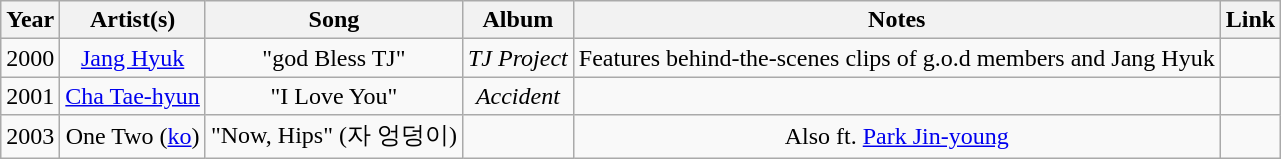<table class="wikitable" style="text-align:center;">
<tr>
<th>Year</th>
<th>Artist(s)</th>
<th>Song</th>
<th>Album</th>
<th>Notes</th>
<th>Link</th>
</tr>
<tr>
<td>2000</td>
<td><a href='#'>Jang Hyuk</a></td>
<td>"god Bless TJ"</td>
<td><em>TJ Project</em></td>
<td>Features behind-the-scenes clips of g.o.d members and Jang Hyuk</td>
<td></td>
</tr>
<tr>
<td>2001</td>
<td><a href='#'>Cha Tae-hyun</a></td>
<td>"I Love You"</td>
<td><em>Accident</em></td>
<td></td>
<td></td>
</tr>
<tr>
<td>2003</td>
<td>One Two (<a href='#'>ko</a>)</td>
<td>"Now, Hips" (자 엉덩이)</td>
<td></td>
<td>Also ft. <a href='#'>Park Jin-young</a></td>
<td></td>
</tr>
</table>
